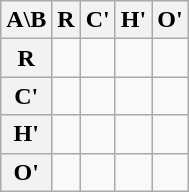<table class="wikitable">
<tr>
<th>A\B</th>
<th>R</th>
<th>C'</th>
<th>H'</th>
<th>O'</th>
</tr>
<tr>
<th>R</th>
<td></td>
<td></td>
<td></td>
<td></td>
</tr>
<tr>
<th>C'</th>
<td></td>
<td></td>
<td></td>
<td></td>
</tr>
<tr>
<th>H'</th>
<td></td>
<td></td>
<td></td>
<td></td>
</tr>
<tr>
<th>O'</th>
<td></td>
<td></td>
<td></td>
<td></td>
</tr>
</table>
